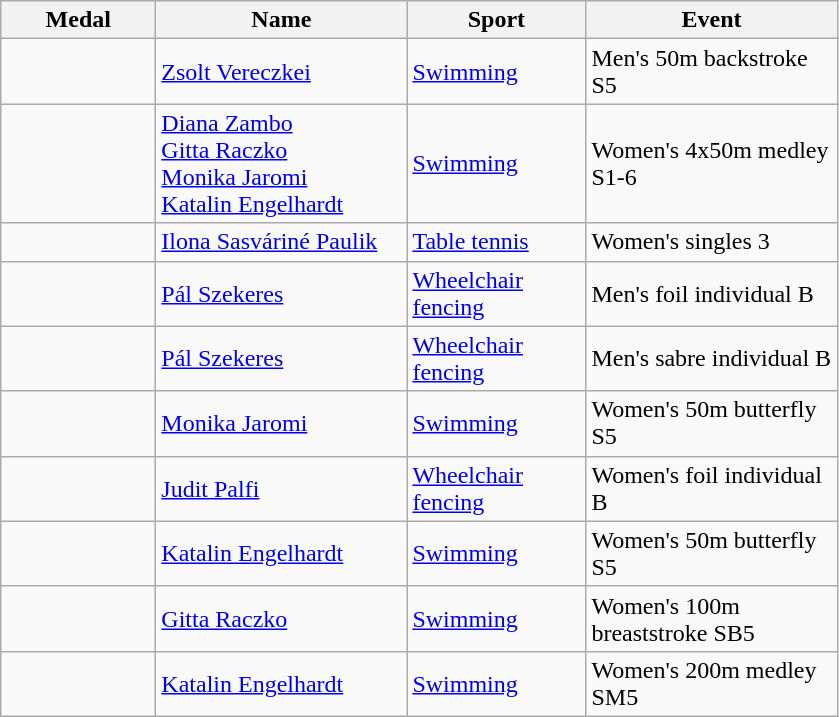<table class="wikitable">
<tr>
<th style="width:6em">Medal</th>
<th style="width:10em">Name</th>
<th style="width:7em">Sport</th>
<th style="width:10em">Event</th>
</tr>
<tr>
<td></td>
<td><a href='#'>Zsolt Vereczkei</a></td>
<td><a href='#'>Swimming</a></td>
<td>Men's 50m backstroke S5</td>
</tr>
<tr>
<td></td>
<td><a href='#'>Diana Zambo</a><br> <a href='#'>Gitta Raczko</a><br> <a href='#'>Monika Jaromi</a><br> <a href='#'>Katalin Engelhardt</a></td>
<td><a href='#'>Swimming</a></td>
<td>Women's 4x50m medley S1-6</td>
</tr>
<tr>
<td></td>
<td><a href='#'>Ilona Sasváriné Paulik</a></td>
<td><a href='#'>Table tennis</a></td>
<td>Women's singles 3</td>
</tr>
<tr>
<td></td>
<td><a href='#'>Pál Szekeres</a></td>
<td><a href='#'>Wheelchair fencing</a></td>
<td>Men's foil individual B</td>
</tr>
<tr>
<td></td>
<td><a href='#'>Pál Szekeres</a></td>
<td><a href='#'>Wheelchair fencing</a></td>
<td>Men's sabre individual B</td>
</tr>
<tr>
<td></td>
<td><a href='#'>Monika Jaromi</a></td>
<td><a href='#'>Swimming</a></td>
<td>Women's 50m butterfly S5</td>
</tr>
<tr>
<td></td>
<td><a href='#'>Judit Palfi</a></td>
<td><a href='#'>Wheelchair fencing</a></td>
<td>Women's foil individual B</td>
</tr>
<tr>
<td></td>
<td><a href='#'>Katalin Engelhardt</a></td>
<td><a href='#'>Swimming</a></td>
<td>Women's 50m butterfly S5</td>
</tr>
<tr>
<td></td>
<td><a href='#'>Gitta Raczko</a></td>
<td><a href='#'>Swimming</a></td>
<td>Women's 100m breaststroke SB5</td>
</tr>
<tr>
<td></td>
<td><a href='#'>Katalin Engelhardt</a></td>
<td><a href='#'>Swimming</a></td>
<td>Women's 200m medley SM5</td>
</tr>
</table>
